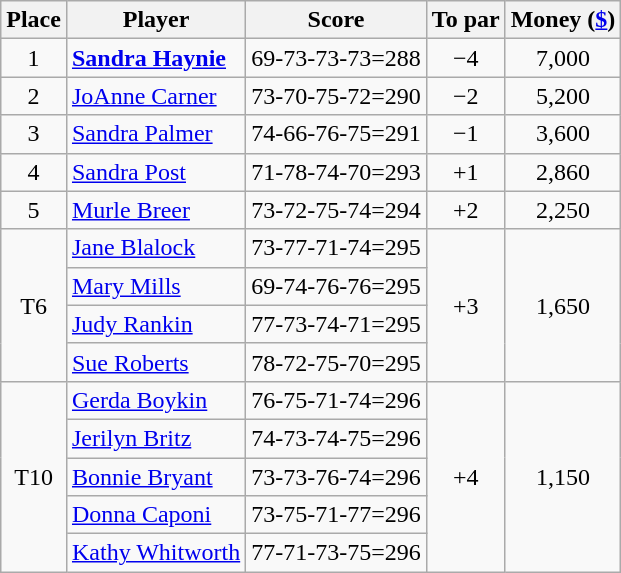<table class="wikitable">
<tr>
<th>Place</th>
<th>Player</th>
<th>Score</th>
<th>To par</th>
<th>Money (<a href='#'>$</a>)</th>
</tr>
<tr>
<td align=center>1</td>
<td> <strong><a href='#'>Sandra Haynie</a></strong></td>
<td>69-73-73-73=288</td>
<td align=center>−4</td>
<td align=center>7,000</td>
</tr>
<tr>
<td align=center>2</td>
<td> <a href='#'>JoAnne Carner</a></td>
<td>73-70-75-72=290</td>
<td align=center>−2</td>
<td align=center>5,200</td>
</tr>
<tr>
<td align=center>3</td>
<td> <a href='#'>Sandra Palmer</a></td>
<td>74-66-76-75=291</td>
<td align=center>−1</td>
<td align=center>3,600</td>
</tr>
<tr>
<td align=center>4</td>
<td> <a href='#'>Sandra Post</a></td>
<td>71-78-74-70=293</td>
<td align=center>+1</td>
<td align=center>2,860</td>
</tr>
<tr>
<td align=center>5</td>
<td> <a href='#'>Murle Breer</a></td>
<td>73-72-75-74=294</td>
<td align=center>+2</td>
<td align=center>2,250</td>
</tr>
<tr>
<td align=center rowspan=4>T6</td>
<td> <a href='#'>Jane Blalock</a></td>
<td>73-77-71-74=295</td>
<td align=center rowspan=4>+3</td>
<td align=center rowspan=4>1,650</td>
</tr>
<tr>
<td> <a href='#'>Mary Mills</a></td>
<td>69-74-76-76=295</td>
</tr>
<tr>
<td> <a href='#'>Judy Rankin</a></td>
<td>77-73-74-71=295</td>
</tr>
<tr>
<td> <a href='#'>Sue Roberts</a></td>
<td>78-72-75-70=295</td>
</tr>
<tr>
<td align=center rowspan=5>T10</td>
<td> <a href='#'>Gerda Boykin</a></td>
<td>76-75-71-74=296</td>
<td align=center rowspan=5>+4</td>
<td align=center rowspan=5>1,150</td>
</tr>
<tr>
<td> <a href='#'>Jerilyn Britz</a></td>
<td>74-73-74-75=296</td>
</tr>
<tr>
<td> <a href='#'>Bonnie Bryant</a></td>
<td>73-73-76-74=296</td>
</tr>
<tr>
<td> <a href='#'>Donna Caponi</a></td>
<td>73-75-71-77=296</td>
</tr>
<tr>
<td> <a href='#'>Kathy Whitworth</a></td>
<td>77-71-73-75=296</td>
</tr>
</table>
